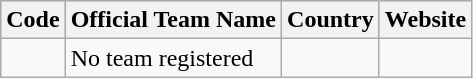<table class="wikitable">
<tr style="background:#ccccff;">
<th>Code</th>
<th>Official Team Name</th>
<th>Country</th>
<th>Website</th>
</tr>
<tr>
<td></td>
<td>No team registered</td>
<td></td>
<td></td>
</tr>
</table>
